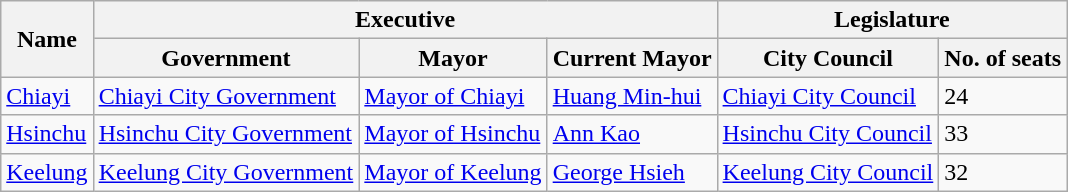<table class=wikitable>
<tr>
<th rowspan=2>Name</th>
<th colspan=3>Executive</th>
<th colspan=2>Legislature</th>
</tr>
<tr>
<th>Government</th>
<th>Mayor</th>
<th>Current Mayor</th>
<th>City Council</th>
<th>No. of seats</th>
</tr>
<tr>
<td><a href='#'>Chiayi</a></td>
<td><a href='#'>Chiayi City Government</a></td>
<td><a href='#'>Mayor of Chiayi</a></td>
<td><a href='#'>Huang Min-hui</a></td>
<td><a href='#'>Chiayi City Council</a></td>
<td>24</td>
</tr>
<tr>
<td><a href='#'>Hsinchu</a></td>
<td><a href='#'>Hsinchu City Government</a></td>
<td><a href='#'>Mayor of Hsinchu</a></td>
<td><a href='#'>Ann Kao</a></td>
<td><a href='#'>Hsinchu City Council</a></td>
<td>33</td>
</tr>
<tr>
<td><a href='#'>Keelung</a></td>
<td><a href='#'>Keelung City Government</a></td>
<td><a href='#'>Mayor of Keelung</a></td>
<td><a href='#'>George Hsieh</a></td>
<td><a href='#'>Keelung City Council</a></td>
<td>32</td>
</tr>
</table>
